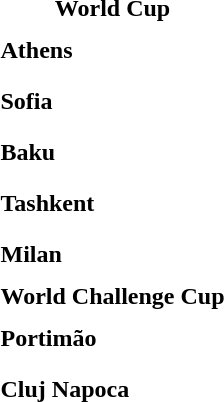<table>
<tr>
<td colspan="4" style="text-align:center;"><strong>World Cup</strong></td>
</tr>
<tr>
<th scope=row style="text-align:left">Athens</th>
<td style="height:30px;"></td>
<td style="height:30px;"></td>
<td style="height:30px;"></td>
</tr>
<tr>
<th scope=row style="text-align:left">Sofia</th>
<td style="height:30px;"></td>
<td style="height:30px;"></td>
<td style="height:30px;"></td>
</tr>
<tr>
<th scope=row style="text-align:left">Baku</th>
<td style="height:30px;"></td>
<td style="height:30px;"></td>
<td style="height:30px;"></td>
</tr>
<tr>
<th scope=row style="text-align:left">Tashkent</th>
<td style="height:30px;"></td>
<td style="height:30px;"></td>
<td style="height:30px;"></td>
</tr>
<tr>
<th scope=row style="text-align:left">Milan</th>
<td style="height:30px;"></td>
<td style="height:30px;"></td>
<td style="height:30px;"></td>
</tr>
<tr>
<td colspan="4" style="text-align:center;"><strong>World Challenge Cup</strong></td>
</tr>
<tr>
<th scope=row style="text-align:left">Portimão</th>
<td style="height:30px;"></td>
<td style="height:30px;"></td>
<td style="height:30px;"></td>
</tr>
<tr>
<th scope=row style="text-align:left">Cluj Napoca</th>
<td style="height:30px;"></td>
<td style="height:30px;"></td>
<td style="height:30px;"></td>
</tr>
<tr>
</tr>
</table>
